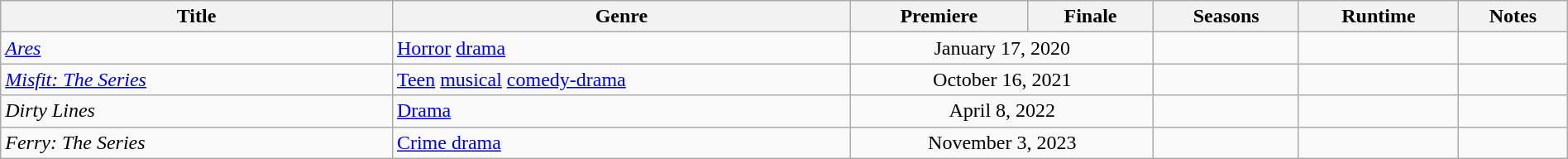<table class="wikitable sortable" style="width:100%">
<tr>
<th scope="col" style="width:25%;">Title</th>
<th>Genre</th>
<th>Premiere</th>
<th>Finale</th>
<th>Seasons</th>
<th>Runtime</th>
<th>Notes</th>
</tr>
<tr>
<td><em><a href='#'>Ares</a></em></td>
<td><a href='#'>Horror</a> <a href='#'>drama</a></td>
<td colspan="2" style="text-align:center">January 17, 2020</td>
<td></td>
<td></td>
<td></td>
</tr>
<tr>
<td><em><a href='#'>Misfit: The Series</a></em></td>
<td><a href='#'>Teen</a> <a href='#'>musical</a> <a href='#'>comedy-drama</a></td>
<td colspan="2" style="text-align:center">October 16, 2021</td>
<td></td>
<td></td>
<td></td>
</tr>
<tr>
<td><em>Dirty Lines</em></td>
<td><a href='#'>Drama</a></td>
<td colspan="2" style="text-align:center">April 8, 2022</td>
<td></td>
<td></td>
<td></td>
</tr>
<tr>
<td><em>Ferry: The Series</em></td>
<td><a href='#'>Crime drama</a></td>
<td colspan="2" style="text-align:center">November 3, 2023</td>
<td></td>
<td></td>
<td></td>
</tr>
</table>
